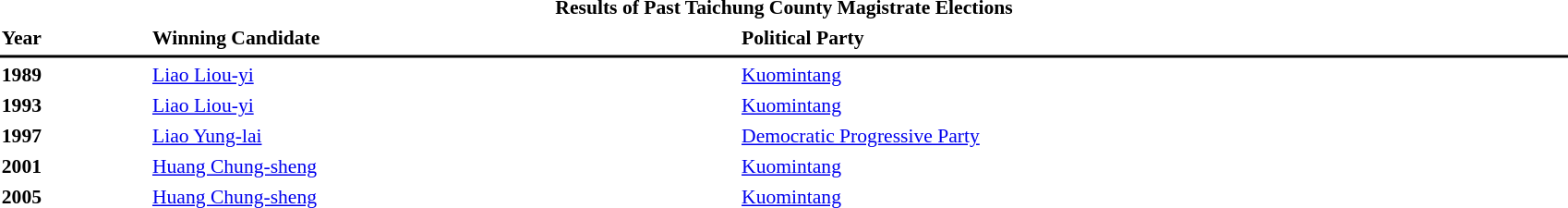<table id="toc" style="margin:1em auto; width: 90%; font-size: 90%;" cellspacing="3">
<tr>
<td colspan="3" align="center"><strong>Results of Past Taichung County Magistrate Elections</strong></td>
</tr>
<tr>
<td><strong>Year</strong></td>
<td><strong> Winning Candidate</strong></td>
<td><strong>Political Party</strong></td>
</tr>
<tr>
<th bgcolor="#000000" colspan="6"></th>
</tr>
<tr>
<td><strong>1989</strong></td>
<td><a href='#'>Liao Liou-yi</a></td>
<td> <a href='#'>Kuomintang</a></td>
</tr>
<tr>
<td><strong>1993</strong></td>
<td><a href='#'>Liao Liou-yi</a></td>
<td> <a href='#'>Kuomintang</a></td>
</tr>
<tr>
<td><strong>1997</strong></td>
<td><a href='#'>Liao Yung-lai</a></td>
<td> <a href='#'>Democratic Progressive Party</a></td>
</tr>
<tr>
<td><strong>2001</strong></td>
<td><a href='#'>Huang Chung-sheng</a></td>
<td> <a href='#'>Kuomintang</a></td>
</tr>
<tr>
<td><strong>2005</strong></td>
<td><a href='#'>Huang Chung-sheng</a></td>
<td> <a href='#'>Kuomintang</a></td>
</tr>
</table>
